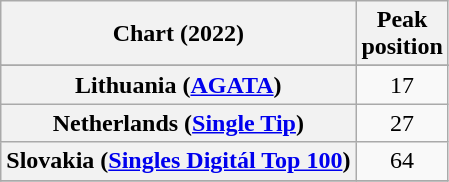<table class="wikitable plainrowheaders" style="text-align:center;">
<tr>
<th>Chart (2022)</th>
<th>Peak<br>position</th>
</tr>
<tr>
</tr>
<tr>
<th scope="row">Lithuania (<a href='#'>AGATA</a>)</th>
<td>17</td>
</tr>
<tr>
<th scope="row">Netherlands (<a href='#'>Single Tip</a>)</th>
<td>27</td>
</tr>
<tr>
<th scope="row">Slovakia (<a href='#'>Singles Digitál Top 100</a>)</th>
<td>64</td>
</tr>
<tr>
</tr>
</table>
